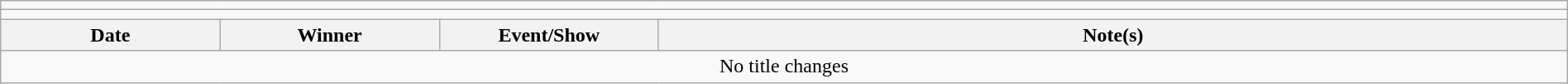<table class="wikitable" style="text-align:center; width:100%;">
<tr>
<td colspan="5"></td>
</tr>
<tr>
<td colspan="5"><strong></strong></td>
</tr>
<tr>
<th width=14%>Date</th>
<th width=14%>Winner</th>
<th width=14%>Event/Show</th>
<th width=58%>Note(s)</th>
</tr>
<tr>
<td colspan="5">No title changes</td>
</tr>
</table>
